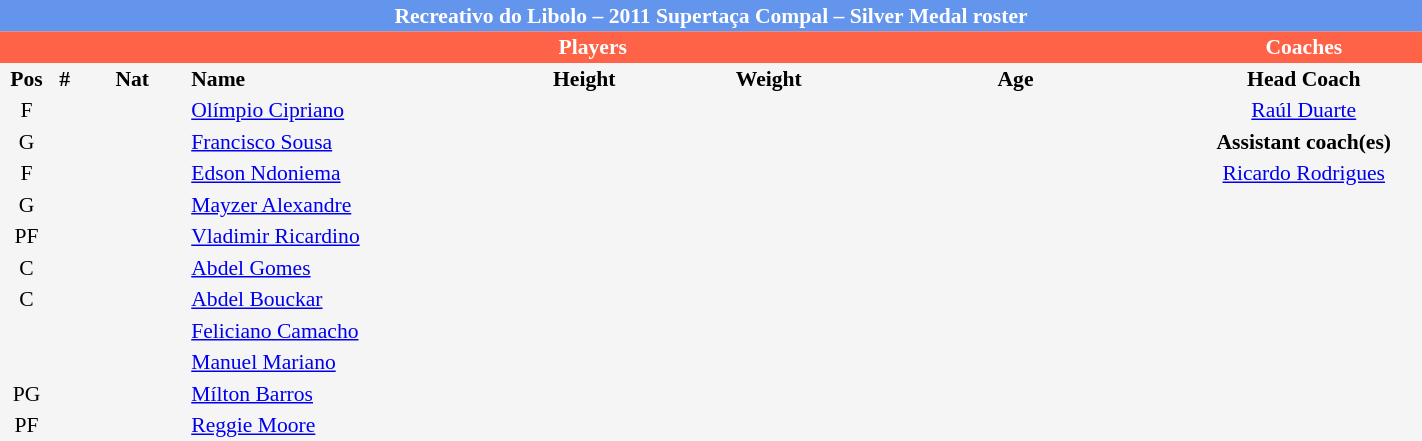<table border=0 cellpadding=2 cellspacing=0  |- bgcolor=#f5f5f5 style="text-align:center; font-size:90%;" width=75%>
<tr>
<td colspan="8" style="background: #6495ed; color: white"><strong>Recreativo do Libolo – 2011 Supertaça Compal – Silver Medal roster</strong></td>
</tr>
<tr>
<td colspan="7" style="background: #ff6347; color: white"><strong>Players</strong></td>
<td style="background: #ff6347; color: white"><strong>Coaches</strong></td>
</tr>
<tr style="background=#f5f5f5; color: black">
<th width=5px>Pos</th>
<th width=5px>#</th>
<th width=50px>Nat</th>
<th width=135px align=left>Name</th>
<th width=100px>Height</th>
<th width=70px>Weight</th>
<th width=160px>Age</th>
<th width=110px>Head Coach</th>
</tr>
<tr>
<td>F</td>
<td></td>
<td></td>
<td align=left><a href='#'>Olímpio Cipriano</a></td>
<td><span></span></td>
<td><span></span></td>
<td><span></span></td>
<td> <a href='#'>Raúl Duarte</a></td>
</tr>
<tr>
<td>G</td>
<td></td>
<td></td>
<td align=left><a href='#'>Francisco Sousa</a></td>
<td><span></span></td>
<td></td>
<td><span></span></td>
<td><strong>Assistant coach(es)</strong></td>
</tr>
<tr>
<td>F</td>
<td></td>
<td></td>
<td align=left><a href='#'>Edson Ndoniema</a></td>
<td><span></span></td>
<td></td>
<td><span></span></td>
<td> <a href='#'>Ricardo Rodrigues</a></td>
</tr>
<tr>
<td>G</td>
<td></td>
<td></td>
<td align=left><a href='#'>Mayzer Alexandre</a></td>
<td><span></span></td>
<td></td>
<td><span></span></td>
</tr>
<tr>
<td>PF</td>
<td></td>
<td></td>
<td align=left><a href='#'>Vladimir Ricardino</a></td>
<td><span></span></td>
<td><span></span></td>
<td><span></span></td>
</tr>
<tr>
<td>C</td>
<td></td>
<td></td>
<td align=left><a href='#'>Abdel Gomes</a></td>
<td><span></span></td>
<td></td>
<td><span></span></td>
</tr>
<tr>
<td>C</td>
<td></td>
<td></td>
<td align=left><a href='#'>Abdel Bouckar</a></td>
<td><span></span></td>
<td><span></span></td>
<td><span></span></td>
</tr>
<tr>
<td></td>
<td></td>
<td></td>
<td align=left><a href='#'>Feliciano Camacho</a></td>
<td></td>
<td></td>
<td><span></span></td>
</tr>
<tr>
<td></td>
<td></td>
<td></td>
<td align=left><a href='#'>Manuel Mariano</a></td>
<td></td>
<td></td>
<td><span></span></td>
</tr>
<tr>
<td>PG</td>
<td></td>
<td></td>
<td align=left><a href='#'>Mílton Barros</a></td>
<td><span></span></td>
<td><span></span></td>
<td><span></span></td>
</tr>
<tr>
<td>PF</td>
<td></td>
<td></td>
<td align=left><a href='#'>Reggie Moore</a></td>
<td><span></span></td>
<td><span></span></td>
<td><span></span></td>
</tr>
</table>
